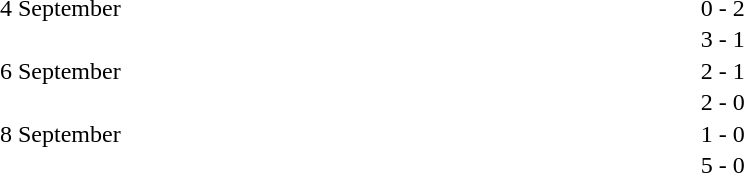<table cellspacing=1 width=85%>
<tr>
<th width=15%></th>
<th width=25%></th>
<th width=10%></th>
<th width=25%></th>
<th width=25%></th>
</tr>
<tr>
<td>4 September</td>
<td align=right></td>
<td align=center>0 - 2</td>
<td></td>
</tr>
<tr>
<td></td>
<td align=right></td>
<td align=center>3 - 1</td>
<td></td>
</tr>
<tr>
<td>6 September</td>
<td align=right></td>
<td align=center>2 - 1</td>
<td></td>
</tr>
<tr>
<td></td>
<td align=right></td>
<td align=center>2 - 0</td>
<td></td>
</tr>
<tr>
<td>8 September</td>
<td align=right></td>
<td align=center>1 - 0</td>
<td></td>
</tr>
<tr>
<td></td>
<td align=right></td>
<td align=center>5 - 0</td>
<td></td>
</tr>
</table>
